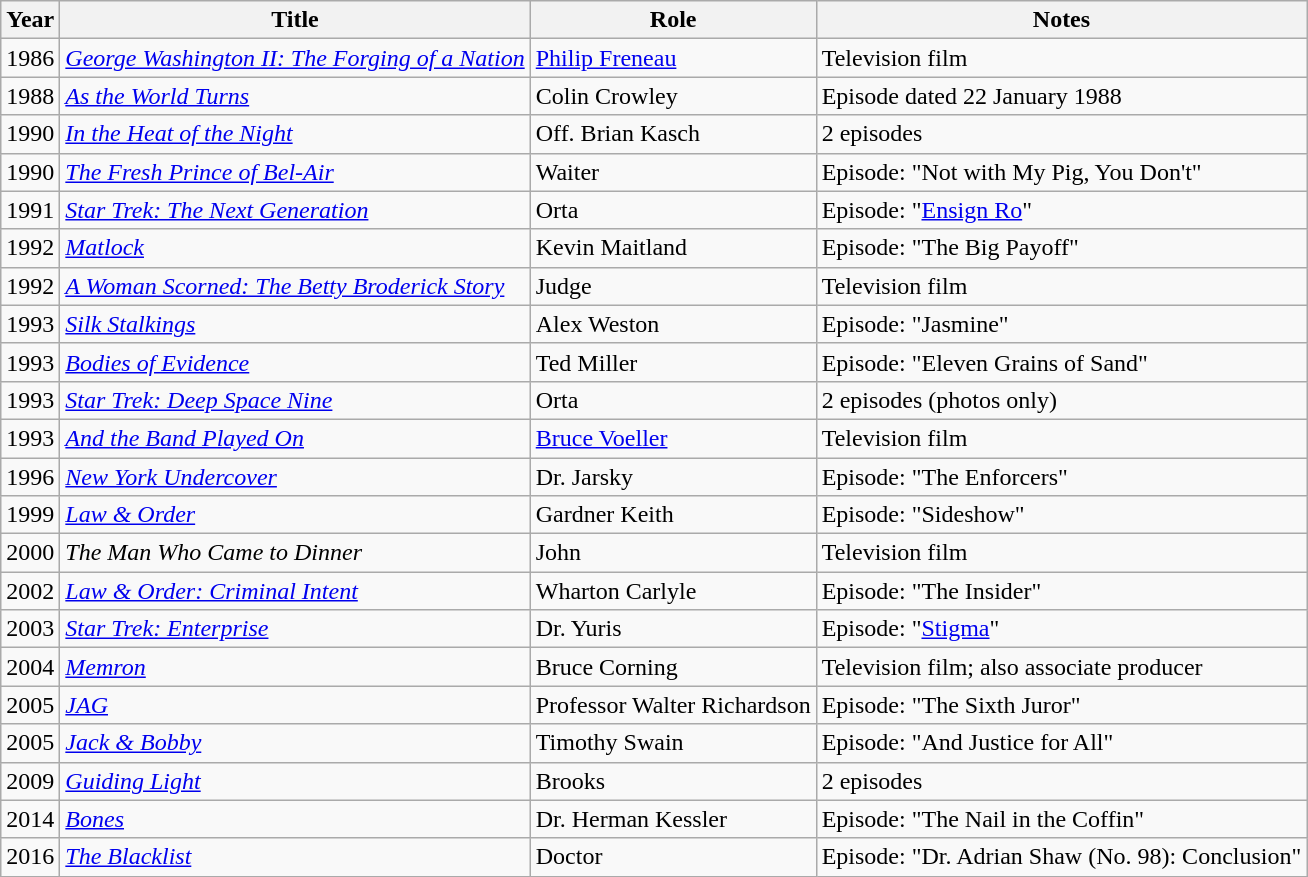<table class="wikitable sortable">
<tr>
<th>Year</th>
<th>Title</th>
<th>Role</th>
<th>Notes</th>
</tr>
<tr>
<td>1986</td>
<td><em><a href='#'>George Washington II: The Forging of a Nation</a></em></td>
<td><a href='#'>Philip Freneau</a></td>
<td>Television film</td>
</tr>
<tr>
<td>1988</td>
<td><em><a href='#'>As the World Turns</a></em></td>
<td>Colin Crowley</td>
<td>Episode dated 22 January 1988</td>
</tr>
<tr>
<td>1990</td>
<td><a href='#'><em>In the Heat of the Night</em></a></td>
<td>Off. Brian Kasch</td>
<td>2 episodes</td>
</tr>
<tr>
<td>1990</td>
<td><em><a href='#'>The Fresh Prince of Bel-Air</a></em></td>
<td>Waiter</td>
<td>Episode: "Not with My Pig, You Don't"</td>
</tr>
<tr>
<td>1991</td>
<td><em><a href='#'>Star Trek: The Next Generation</a></em></td>
<td>Orta</td>
<td>Episode: "<a href='#'>Ensign Ro</a>"</td>
</tr>
<tr>
<td>1992</td>
<td><a href='#'><em>Matlock</em></a></td>
<td>Kevin Maitland</td>
<td>Episode: "The Big Payoff"</td>
</tr>
<tr>
<td>1992</td>
<td><em><a href='#'>A Woman Scorned: The Betty Broderick Story</a></em></td>
<td>Judge</td>
<td>Television film</td>
</tr>
<tr>
<td>1993</td>
<td><em><a href='#'>Silk Stalkings</a></em></td>
<td>Alex Weston</td>
<td>Episode: "Jasmine"</td>
</tr>
<tr>
<td>1993</td>
<td><a href='#'><em>Bodies of Evidence</em></a></td>
<td>Ted Miller</td>
<td>Episode: "Eleven Grains of Sand"</td>
</tr>
<tr>
<td>1993</td>
<td><em><a href='#'>Star Trek: Deep Space Nine</a></em></td>
<td>Orta</td>
<td>2 episodes (photos only)</td>
</tr>
<tr>
<td>1993</td>
<td><a href='#'><em>And the Band Played On</em></a></td>
<td><a href='#'>Bruce Voeller</a></td>
<td>Television film</td>
</tr>
<tr>
<td>1996</td>
<td><em><a href='#'>New York Undercover</a></em></td>
<td>Dr. Jarsky</td>
<td>Episode: "The Enforcers"</td>
</tr>
<tr>
<td>1999</td>
<td><em><a href='#'>Law & Order</a></em></td>
<td>Gardner Keith</td>
<td>Episode: "Sideshow"</td>
</tr>
<tr>
<td>2000</td>
<td><em>The Man Who Came to Dinner</em></td>
<td>John</td>
<td>Television film</td>
</tr>
<tr>
<td>2002</td>
<td><em><a href='#'>Law & Order: Criminal Intent</a></em></td>
<td>Wharton Carlyle</td>
<td>Episode: "The Insider"</td>
</tr>
<tr>
<td>2003</td>
<td><em><a href='#'>Star Trek: Enterprise</a></em></td>
<td>Dr. Yuris</td>
<td>Episode: "<a href='#'>Stigma</a>"</td>
</tr>
<tr>
<td>2004</td>
<td><em><a href='#'>Memron</a></em></td>
<td>Bruce Corning</td>
<td>Television film; also associate producer</td>
</tr>
<tr>
<td>2005</td>
<td><a href='#'><em>JAG</em></a></td>
<td>Professor Walter Richardson</td>
<td>Episode: "The Sixth Juror"</td>
</tr>
<tr>
<td>2005</td>
<td><em><a href='#'>Jack & Bobby</a></em></td>
<td>Timothy Swain</td>
<td>Episode: "And Justice for All"</td>
</tr>
<tr>
<td>2009</td>
<td><em><a href='#'>Guiding Light</a></em></td>
<td>Brooks</td>
<td>2 episodes</td>
</tr>
<tr>
<td>2014</td>
<td><a href='#'><em>Bones</em></a></td>
<td>Dr. Herman Kessler</td>
<td>Episode: "The Nail in the Coffin"</td>
</tr>
<tr>
<td>2016</td>
<td><a href='#'><em>The Blacklist</em></a></td>
<td>Doctor</td>
<td>Episode: "Dr. Adrian Shaw (No. 98): Conclusion"</td>
</tr>
</table>
